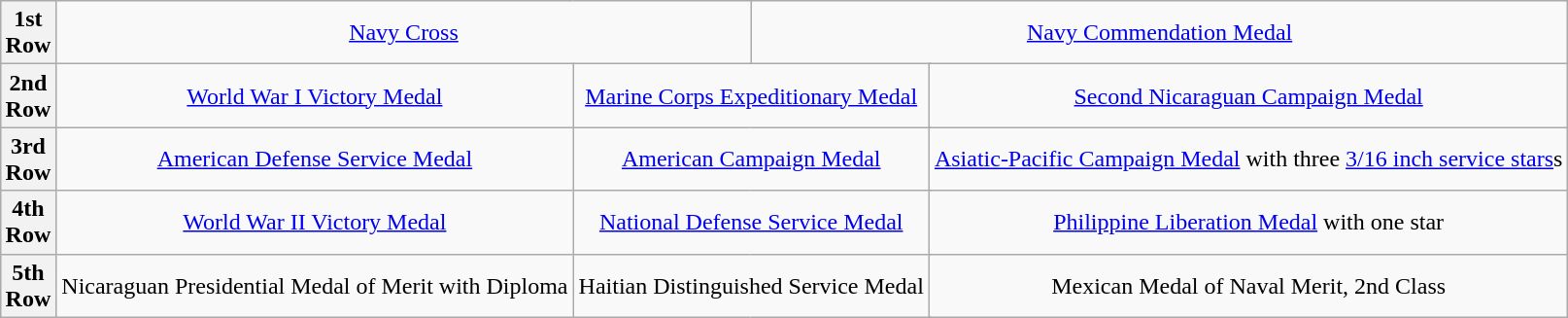<table class="wikitable" style="margin:1em auto; text-align:center;">
<tr>
<th>1st<br>Row</th>
<td colspan="5"><a href='#'>Navy Cross</a></td>
<td colspan="6"><a href='#'>Navy Commendation Medal</a></td>
</tr>
<tr>
<th>2nd<br>Row</th>
<td colspan="4"><a href='#'>World War I Victory Medal</a></td>
<td colspan="4"><a href='#'>Marine Corps Expeditionary Medal</a></td>
<td colspan="4"><a href='#'>Second Nicaraguan Campaign Medal</a></td>
</tr>
<tr>
<th>3rd<br>Row</th>
<td colspan="4"><a href='#'>American Defense Service Medal</a></td>
<td colspan="4"><a href='#'>American Campaign Medal</a></td>
<td colspan="4"><a href='#'>Asiatic-Pacific Campaign Medal</a> with three <a href='#'>3/16 inch service stars</a>s</td>
</tr>
<tr>
<th>4th<br>Row</th>
<td colspan="4"><a href='#'>World War II Victory Medal</a></td>
<td colspan="4"><a href='#'>National Defense Service Medal</a></td>
<td colspan="4"><a href='#'>Philippine Liberation Medal</a> with one star</td>
</tr>
<tr>
<th>5th<br>Row</th>
<td colspan="4">Nicaraguan Presidential Medal of Merit with Diploma</td>
<td colspan="4">Haitian Distinguished Service Medal</td>
<td colspan="4">Mexican Medal of Naval Merit, 2nd Class</td>
</tr>
</table>
